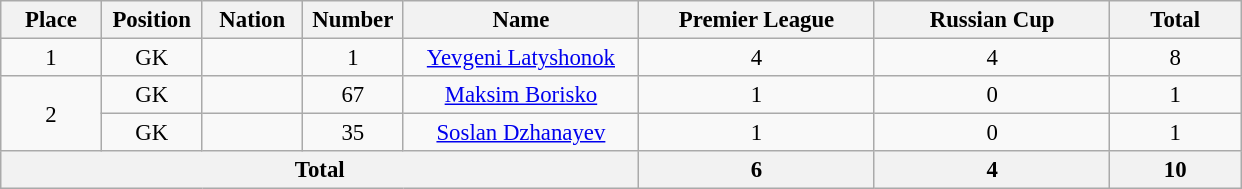<table class="wikitable" style="font-size: 95%; text-align: center;">
<tr>
<th width=60>Place</th>
<th width=60>Position</th>
<th width=60>Nation</th>
<th width=60>Number</th>
<th width=150>Name</th>
<th width=150>Premier League</th>
<th width=150>Russian Cup</th>
<th width=80>Total</th>
</tr>
<tr>
<td>1</td>
<td>GK</td>
<td></td>
<td>1</td>
<td><a href='#'>Yevgeni Latyshonok</a></td>
<td>4</td>
<td>4</td>
<td>8</td>
</tr>
<tr>
<td rowspan="2">2</td>
<td>GK</td>
<td></td>
<td>67</td>
<td><a href='#'>Maksim Borisko</a></td>
<td>1</td>
<td>0</td>
<td>1</td>
</tr>
<tr>
<td>GK</td>
<td></td>
<td>35</td>
<td><a href='#'>Soslan Dzhanayev</a></td>
<td>1</td>
<td>0</td>
<td>1</td>
</tr>
<tr>
<th colspan=5>Total</th>
<th>6</th>
<th>4</th>
<th>10</th>
</tr>
</table>
